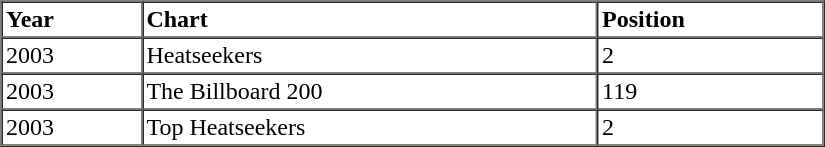<table border=1 cellspacing=0 cellpadding=2 width="550px">
<tr>
<th align="left">Year</th>
<th align="left">Chart</th>
<th align="left">Position</th>
</tr>
<tr>
<td align="left">2003</td>
<td align="left">Heatseekers</td>
<td align="left">2</td>
</tr>
<tr>
<td align="left">2003</td>
<td align="left">The Billboard 200</td>
<td align="left">119</td>
</tr>
<tr>
<td align="left">2003</td>
<td align="left">Top Heatseekers</td>
<td align="left">2</td>
</tr>
<tr>
</tr>
</table>
